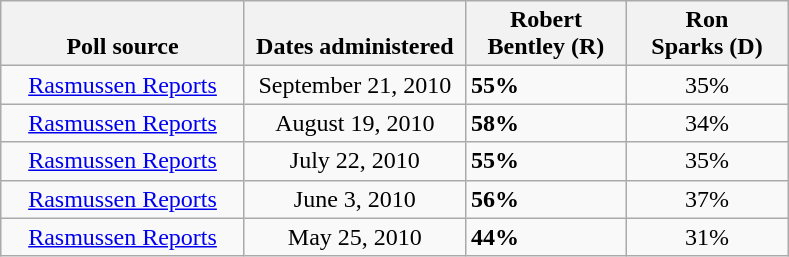<table class="wikitable">
<tr valign=bottom>
<th style="width:155px;">Poll source</th>
<th style="width:140px;">Dates administered</th>
<th style="width:100px;">Robert<br>Bentley (R)</th>
<th style="width:100px;">Ron<br>Sparks (D)</th>
</tr>
<tr>
<td align=center><a href='#'>Rasmussen Reports</a></td>
<td align=center>September 21, 2010</td>
<td><strong>55%</strong></td>
<td align=center>35%</td>
</tr>
<tr>
<td align=center><a href='#'>Rasmussen Reports</a></td>
<td align=center>August 19, 2010</td>
<td><strong>58%</strong></td>
<td align=center>34%</td>
</tr>
<tr>
<td align=center><a href='#'>Rasmussen Reports</a></td>
<td align=center>July 22, 2010</td>
<td><strong>55%</strong></td>
<td align=center>35%</td>
</tr>
<tr>
<td align=center><a href='#'>Rasmussen Reports</a></td>
<td align=center>June 3, 2010</td>
<td><strong>56%</strong></td>
<td align=center>37%</td>
</tr>
<tr>
<td align=center><a href='#'>Rasmussen Reports</a></td>
<td align=center>May 25, 2010</td>
<td><strong>44%</strong></td>
<td align=center>31%</td>
</tr>
</table>
